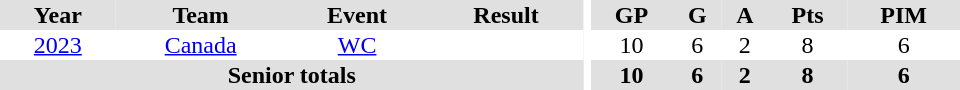<table border="0" cellpadding="1" cellspacing="0" ID="Table3" style="text-align:center; width:40em">
<tr bgcolor="#e0e0e0">
<th>Year</th>
<th>Team</th>
<th>Event</th>
<th>Result</th>
<th rowspan="99" bgcolor="#ffffff"></th>
<th>GP</th>
<th>G</th>
<th>A</th>
<th>Pts</th>
<th>PIM</th>
</tr>
<tr>
<td><a href='#'>2023</a></td>
<td><a href='#'>Canada</a></td>
<td><a href='#'>WC</a></td>
<td></td>
<td>10</td>
<td>6</td>
<td>2</td>
<td>8</td>
<td>6</td>
</tr>
<tr bgcolor="#e0e0e0">
<th colspan="4">Senior totals</th>
<th>10</th>
<th>6</th>
<th>2</th>
<th>8</th>
<th>6</th>
</tr>
</table>
